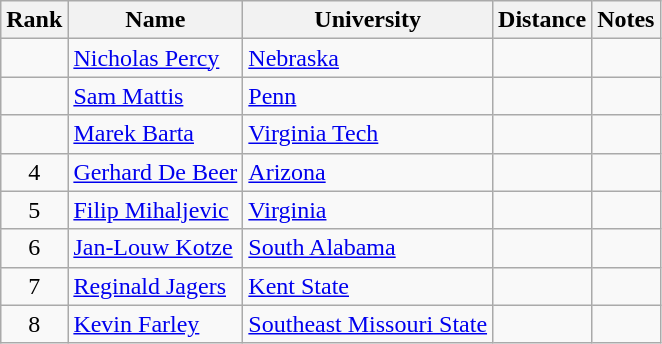<table class="wikitable sortable" style="text-align:center">
<tr>
<th>Rank</th>
<th>Name</th>
<th>University</th>
<th>Distance</th>
<th>Notes</th>
</tr>
<tr>
<td></td>
<td align=left><a href='#'>Nicholas Percy</a> </td>
<td align=left><a href='#'>Nebraska</a></td>
<td></td>
<td></td>
</tr>
<tr>
<td></td>
<td align=left><a href='#'>Sam Mattis</a></td>
<td align=left><a href='#'>Penn</a></td>
<td></td>
<td></td>
</tr>
<tr>
<td></td>
<td align=left><a href='#'>Marek Barta</a> </td>
<td align=left><a href='#'>Virginia Tech</a></td>
<td></td>
<td></td>
</tr>
<tr>
<td>4</td>
<td align=left><a href='#'>Gerhard De Beer</a> </td>
<td align=left><a href='#'>Arizona</a></td>
<td></td>
<td></td>
</tr>
<tr>
<td>5</td>
<td align=left><a href='#'>Filip Mihaljevic</a> </td>
<td align=left><a href='#'>Virginia</a></td>
<td></td>
<td></td>
</tr>
<tr>
<td>6</td>
<td align=left><a href='#'>Jan-Louw Kotze</a> </td>
<td align=left><a href='#'>South Alabama</a></td>
<td></td>
<td></td>
</tr>
<tr>
<td>7</td>
<td align=left><a href='#'>Reginald Jagers</a></td>
<td align=left><a href='#'>Kent State</a></td>
<td></td>
<td></td>
</tr>
<tr>
<td>8</td>
<td align=left><a href='#'>Kevin Farley</a></td>
<td align=left><a href='#'>Southeast Missouri State</a></td>
<td></td>
<td></td>
</tr>
</table>
